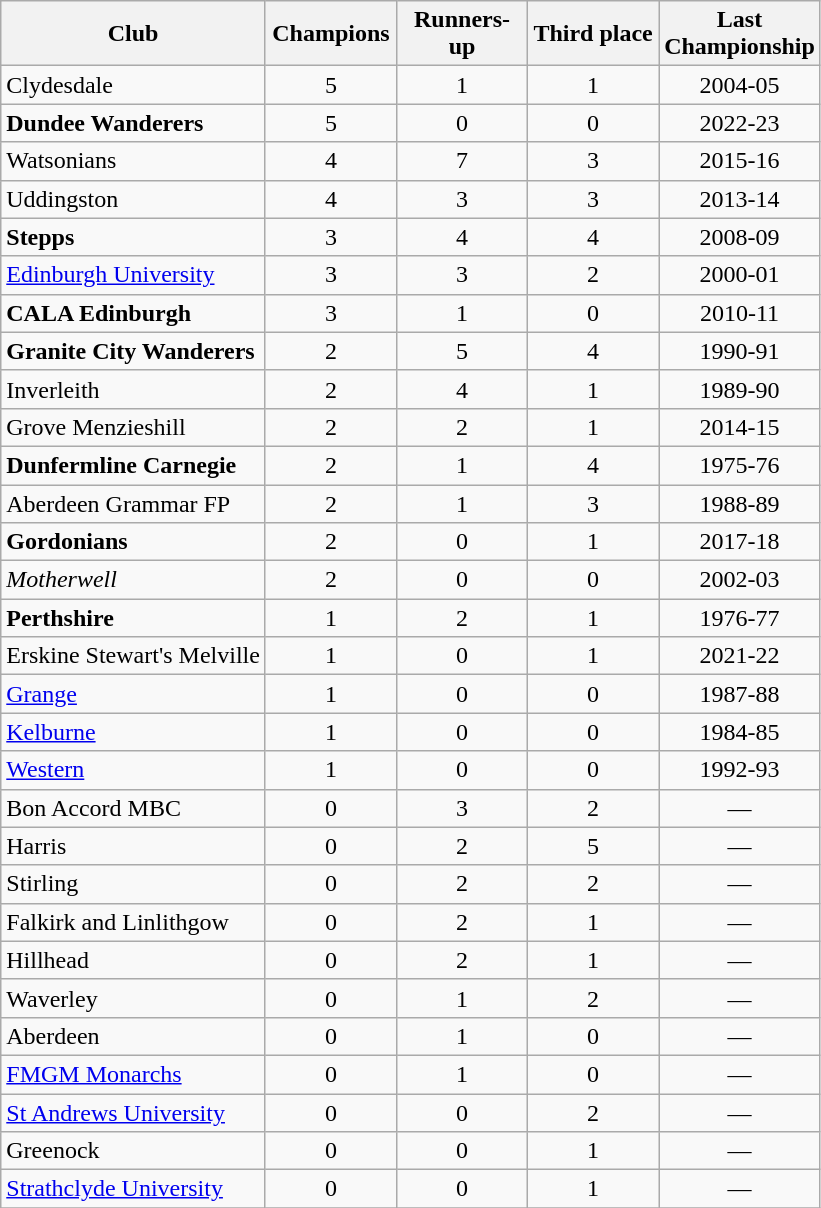<table class="wikitable sortable" style="text-align:center">
<tr>
<th>Club</th>
<th width=80>Champions</th>
<th width=80>Runners-up</th>
<th width=80>Third place</th>
<th width=80>Last Championship</th>
</tr>
<tr>
<td style="text-align:left">Clydesdale</td>
<td>5</td>
<td>1</td>
<td>1</td>
<td>2004-05</td>
</tr>
<tr>
<td style="text-align:left"><strong>Dundee Wanderers</strong></td>
<td>5</td>
<td>0</td>
<td>0</td>
<td>2022-23</td>
</tr>
<tr>
<td style="text-align:left">Watsonians</td>
<td>4</td>
<td>7</td>
<td>3</td>
<td>2015-16</td>
</tr>
<tr>
<td style="text-align:left">Uddingston</td>
<td>4</td>
<td>3</td>
<td>3</td>
<td>2013-14</td>
</tr>
<tr>
<td style="text-align:left"><strong>Stepps</strong></td>
<td>3</td>
<td>4</td>
<td>4</td>
<td>2008-09</td>
</tr>
<tr>
<td style="text-align:left"><a href='#'>Edinburgh University</a></td>
<td>3</td>
<td>3</td>
<td>2</td>
<td>2000-01</td>
</tr>
<tr>
<td style="text-align:left"><strong>CALA Edinburgh</strong></td>
<td>3</td>
<td>1</td>
<td>0</td>
<td>2010-11</td>
</tr>
<tr>
<td style="text-align:left"><strong>Granite City Wanderers </strong></td>
<td>2</td>
<td>5</td>
<td>4</td>
<td>1990-91</td>
</tr>
<tr>
<td style="text-align:left">Inverleith</td>
<td>2</td>
<td>4</td>
<td>1</td>
<td>1989-90</td>
</tr>
<tr>
<td style="text-align:left">Grove Menzieshill </td>
<td>2</td>
<td>2</td>
<td>1</td>
<td>2014-15</td>
</tr>
<tr>
<td style="text-align:left"><strong>Dunfermline Carnegie </strong></td>
<td>2 </td>
<td>1</td>
<td>4</td>
<td>1975-76</td>
</tr>
<tr>
<td style="text-align:left">Aberdeen Grammar FP</td>
<td>2</td>
<td>1</td>
<td>3</td>
<td>1988-89</td>
</tr>
<tr>
<td style="text-align:left"><strong>Gordonians</strong></td>
<td>2</td>
<td>0</td>
<td>1</td>
<td>2017-18</td>
</tr>
<tr>
<td style="text-align:left"><em>Motherwell</em></td>
<td>2</td>
<td>0</td>
<td>0</td>
<td>2002-03</td>
</tr>
<tr>
<td style="text-align:left"><strong>Perthshire</strong></td>
<td>1</td>
<td>2</td>
<td>1</td>
<td>1976-77</td>
</tr>
<tr>
<td style="text-align:left">Erskine Stewart's Melville</td>
<td>1</td>
<td>0</td>
<td>1</td>
<td>2021-22</td>
</tr>
<tr>
<td style="text-align:left"><a href='#'>Grange</a></td>
<td>1</td>
<td>0</td>
<td>0</td>
<td>1987-88</td>
</tr>
<tr>
<td style="text-align:left"><a href='#'>Kelburne</a></td>
<td>1</td>
<td>0</td>
<td>0</td>
<td>1984-85</td>
</tr>
<tr>
<td style="text-align:left"><a href='#'>Western</a></td>
<td>1</td>
<td>0</td>
<td>0</td>
<td>1992-93</td>
</tr>
<tr>
<td style="text-align:left">Bon Accord MBC </td>
<td>0</td>
<td>3</td>
<td>2</td>
<td>—</td>
</tr>
<tr>
<td style="text-align:left">Harris</td>
<td>0</td>
<td>2</td>
<td>5</td>
<td>—</td>
</tr>
<tr>
<td style="text-align:left">Stirling</td>
<td>0</td>
<td>2</td>
<td>2</td>
<td>—</td>
</tr>
<tr>
<td style="text-align:left">Falkirk and Linlithgow </td>
<td>0</td>
<td>2</td>
<td>1</td>
<td>—</td>
</tr>
<tr>
<td style="text-align:left">Hillhead</td>
<td>0</td>
<td>2</td>
<td>1</td>
<td>—</td>
</tr>
<tr>
<td style="text-align:left">Waverley</td>
<td>0</td>
<td>1</td>
<td>2</td>
<td>—</td>
</tr>
<tr>
<td style="text-align:left">Aberdeen</td>
<td>0</td>
<td>1</td>
<td>0</td>
<td>—</td>
</tr>
<tr>
<td style="text-align:left"><a href='#'>FMGM Monarchs</a></td>
<td>0</td>
<td>1</td>
<td>0</td>
<td>—</td>
</tr>
<tr>
<td style="text-align:left"><a href='#'>St Andrews University</a></td>
<td>0</td>
<td>0</td>
<td>2</td>
<td>—</td>
</tr>
<tr>
<td style="text-align:left">Greenock</td>
<td>0</td>
<td>0</td>
<td>1</td>
<td>—</td>
</tr>
<tr>
<td style="text-align:left"><a href='#'>Strathclyde University</a></td>
<td>0</td>
<td>0</td>
<td>1</td>
<td>—</td>
</tr>
<tr>
</tr>
</table>
